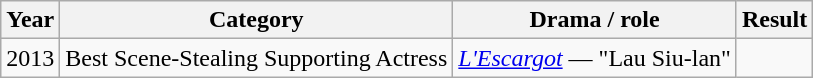<table class="wikitable sortable">
<tr>
<th>Year</th>
<th>Category</th>
<th>Drama / role</th>
<th>Result</th>
</tr>
<tr>
<td>2013</td>
<td>Best Scene-Stealing Supporting Actress</td>
<td><em><a href='#'>L'Escargot</a></em> — "Lau Siu-lan"</td>
<td></td>
</tr>
</table>
